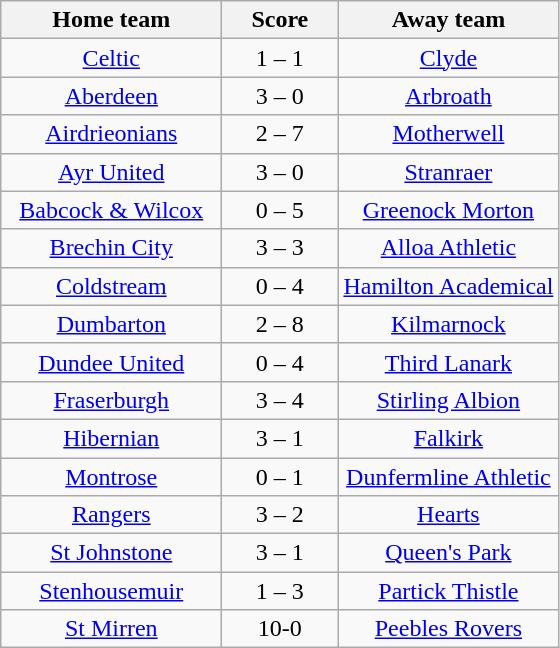<table class="wikitable" style="text-align: center">
<tr>
<th width=140>Home team</th>
<th width=70>Score</th>
<th width=140>Away team</th>
</tr>
<tr>
<td><a href='#'>Celtic</a></td>
<td>1 – 1</td>
<td><a href='#'>Clyde</a></td>
</tr>
<tr>
<td><a href='#'>Aberdeen</a></td>
<td>3 – 0</td>
<td><a href='#'>Arbroath</a></td>
</tr>
<tr>
<td><a href='#'>Airdrieonians</a></td>
<td>2 – 7</td>
<td><a href='#'>Motherwell</a></td>
</tr>
<tr>
<td><a href='#'>Ayr United</a></td>
<td>3 – 0</td>
<td><a href='#'>Stranraer</a></td>
</tr>
<tr>
<td><a href='#'>Babcock & Wilcox</a></td>
<td>0 – 5</td>
<td><a href='#'>Greenock Morton</a></td>
</tr>
<tr>
<td><a href='#'>Brechin City</a></td>
<td>3 – 3</td>
<td><a href='#'>Alloa Athletic</a></td>
</tr>
<tr>
<td><a href='#'>Coldstream</a></td>
<td>0 – 4</td>
<td><a href='#'>Hamilton Academical</a></td>
</tr>
<tr>
<td><a href='#'>Dumbarton</a></td>
<td>2 – 8</td>
<td><a href='#'>Kilmarnock</a></td>
</tr>
<tr>
<td><a href='#'>Dundee United</a></td>
<td>0 – 4</td>
<td><a href='#'>Third Lanark</a></td>
</tr>
<tr>
<td><a href='#'>Fraserburgh</a></td>
<td>3 – 4</td>
<td><a href='#'>Stirling Albion</a></td>
</tr>
<tr>
<td><a href='#'>Hibernian</a></td>
<td>3 – 1</td>
<td><a href='#'>Falkirk</a></td>
</tr>
<tr>
<td><a href='#'>Montrose</a></td>
<td>0 – 1</td>
<td><a href='#'>Dunfermline Athletic</a></td>
</tr>
<tr>
<td><a href='#'>Rangers</a></td>
<td>3 – 2</td>
<td><a href='#'>Hearts</a></td>
</tr>
<tr>
<td><a href='#'>St Johnstone</a></td>
<td>3 – 1</td>
<td><a href='#'>Queen's Park</a></td>
</tr>
<tr>
<td><a href='#'>Stenhousemuir</a></td>
<td>1 – 3</td>
<td><a href='#'>Partick Thistle</a></td>
</tr>
<tr>
<td><a href='#'>St Mirren</a></td>
<td>10-0</td>
<td><a href='#'>Peebles Rovers</a></td>
</tr>
</table>
